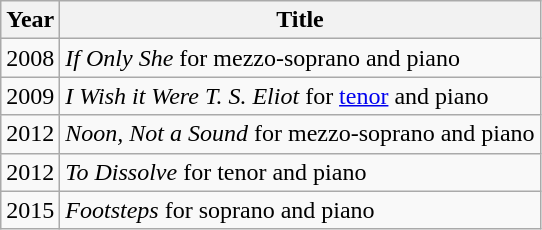<table class="wikitable">
<tr>
<th>Year</th>
<th>Title</th>
</tr>
<tr>
<td>2008</td>
<td><em>If Only She</em> for mezzo-soprano and piano</td>
</tr>
<tr>
<td>2009</td>
<td><em>I Wish it Were T. S. Eliot</em> for <a href='#'>tenor</a> and piano</td>
</tr>
<tr>
<td>2012</td>
<td><em>Noon, Not a Sound</em> for mezzo-soprano and piano</td>
</tr>
<tr>
<td>2012</td>
<td><em>To Dissolve</em> for tenor and piano</td>
</tr>
<tr>
<td>2015</td>
<td><em>Footsteps</em> for soprano and piano</td>
</tr>
</table>
